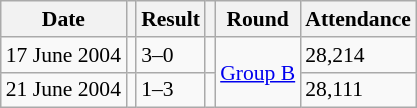<table class="wikitable" style="font-size:90%">
<tr>
<th>Date</th>
<th></th>
<th>Result</th>
<th></th>
<th>Round</th>
<th>Attendance</th>
</tr>
<tr>
<td>17 June 2004</td>
<td></td>
<td>3–0</td>
<td></td>
<td rowspan="2"><a href='#'>Group B</a></td>
<td>28,214</td>
</tr>
<tr>
<td>21 June 2004</td>
<td></td>
<td>1–3</td>
<td></td>
<td>28,111</td>
</tr>
</table>
